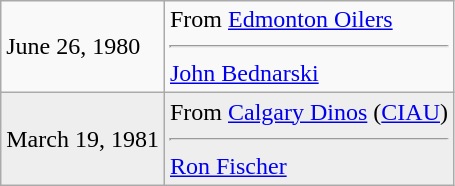<table class="wikitable">
<tr>
<td>June 26, 1980</td>
<td valign="top">From <a href='#'>Edmonton Oilers</a><hr><a href='#'>John Bednarski</a></td>
</tr>
<tr style="background:#eee;">
<td>March 19, 1981</td>
<td valign="top">From <a href='#'>Calgary Dinos</a> (<a href='#'>CIAU</a>)<hr><a href='#'>Ron Fischer</a></td>
</tr>
</table>
